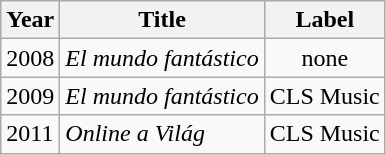<table class="wikitable">
<tr>
<th>Year</th>
<th>Title</th>
<th>Label</th>
</tr>
<tr>
<td>2008</td>
<td><em>El mundo fantástico</em></td>
<td align="center">none</td>
</tr>
<tr>
<td>2009</td>
<td><em>El mundo fantástico</em></td>
<td align="center">CLS Music</td>
</tr>
<tr>
<td>2011</td>
<td><em>Online a Világ</em></td>
<td align="center">CLS Music</td>
</tr>
</table>
